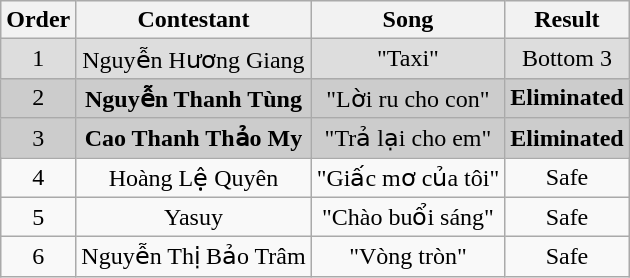<table class="wikitable plainrowheaders" style="text-align:center;">
<tr style="background:#f2f2f2;">
<th scope="col">Order</th>
<th scope="col">Contestant</th>
<th scope="col">Song</th>
<th scope="col">Result</th>
</tr>
<tr style="background:#ddd;">
<td>1</td>
<td scope="row">Nguyễn Hương Giang</td>
<td>"Taxi"</td>
<td>Bottom 3</td>
</tr>
<tr style="background:#ccc;">
<td>2</td>
<td scope="row"><strong>Nguyễn Thanh Tùng</strong></td>
<td>"Lời ru cho con"</td>
<td><strong>Eliminated</strong></td>
</tr>
<tr style="background:#ccc;">
<td>3</td>
<td scope="row"><strong>Cao Thanh Thảo My</strong></td>
<td>"Trả lại cho em"</td>
<td><strong>Eliminated</strong></td>
</tr>
<tr>
<td>4</td>
<td scope="row">Hoàng Lệ Quyên</td>
<td>"Giấc mơ của tôi"</td>
<td>Safe</td>
</tr>
<tr>
<td>5</td>
<td scope="row">Yasuy</td>
<td>"Chào buổi sáng"</td>
<td>Safe</td>
</tr>
<tr>
<td>6</td>
<td scope="row">Nguyễn Thị Bảo Trâm</td>
<td>"Vòng tròn"</td>
<td>Safe</td>
</tr>
</table>
